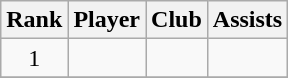<table class="wikitable" style="text-align:center">
<tr>
<th>Rank</th>
<th>Player</th>
<th>Club</th>
<th>Assists</th>
</tr>
<tr>
<td>1</td>
<td align="left"></td>
<td align="left"></td>
<td></td>
</tr>
<tr>
</tr>
</table>
